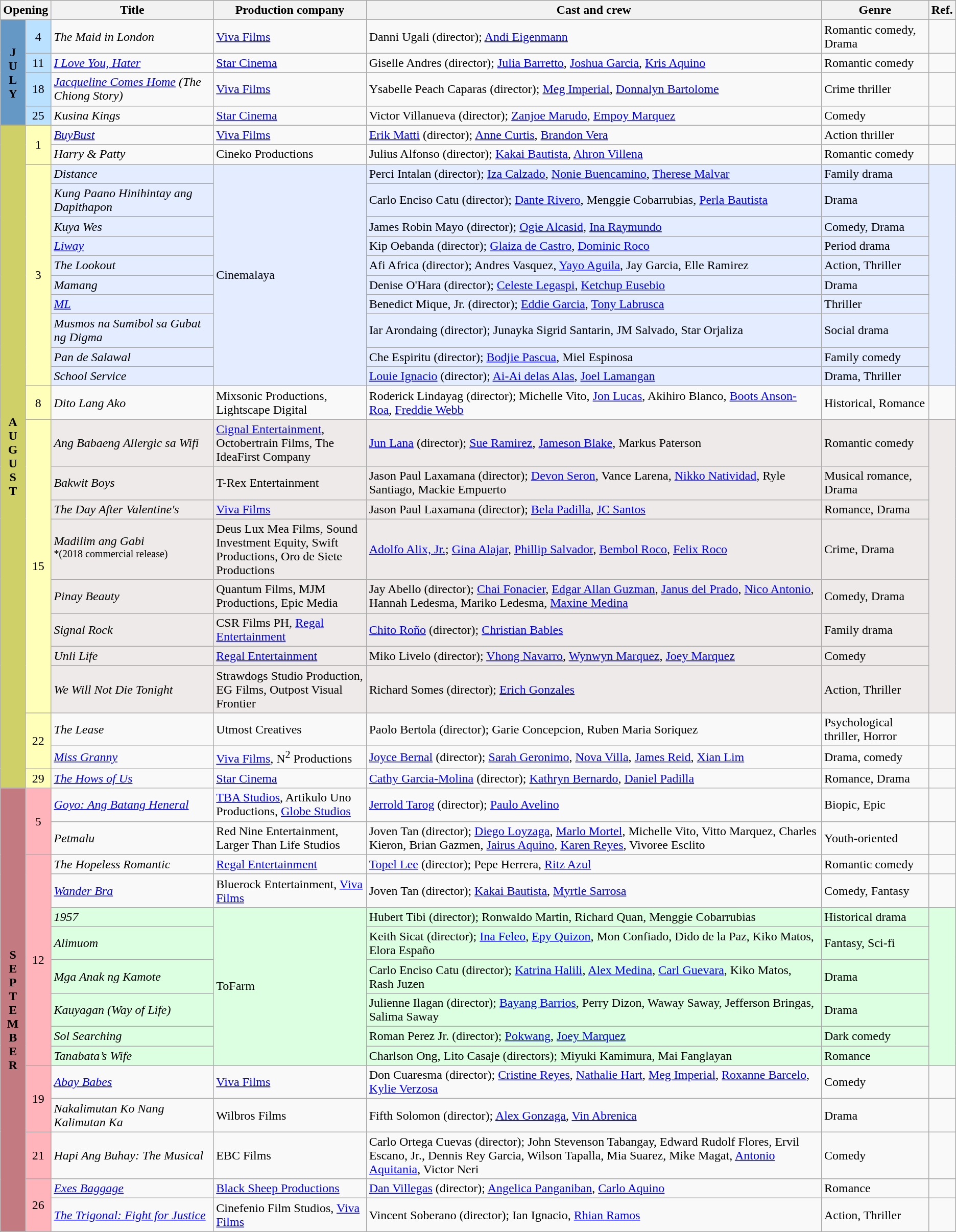<table class="wikitable sortable" |+ "align=bottom" |>
<tr style="background:#b0e0e6; text-align:center">
<th colspan="2">Opening</th>
<th style="width:17%">Title</th>
<th style="width:16%">Production company</th>
<th>Cast and crew</th>
<th>Genre</th>
<th style="width:1%">Ref.</th>
</tr>
<tr>
<th rowspan="4" style="text-align:center; background:#6698c6; width:1%">J<br>U<br>L<br>Y</th>
<td rowspan="1" style="text-align:center; background:#bae1ff; width:1%">4</td>
<td><em>The Maid in London</em></td>
<td><a href='#'>Viva Films</a></td>
<td style="text-align:left;">Danni Ugali (director); <a href='#'>Andi Eigenmann</a></td>
<td style="text-align:left;">Romantic comedy, Drama</td>
<td style="text-align:center;"></td>
</tr>
<tr>
<td rowspan="1" style="text-align:center; background:#bae1ff; width:1%">11</td>
<td><em><a href='#'>I Love You, Hater</a></em></td>
<td><a href='#'>Star Cinema</a></td>
<td style="text-align:left;">Giselle Andres (director); <a href='#'>Julia Barretto</a>, <a href='#'>Joshua Garcia</a>, <a href='#'>Kris Aquino</a></td>
<td style="text-align:left;">Romantic comedy</td>
<td style="text-align:center;"></td>
</tr>
<tr>
<td rowspan="1" style="text-align:center; background:#bae1ff; width:1%">18</td>
<td><em><a href='#'>Jacqueline Comes Home</a> (The Chiong Story)</em></td>
<td><a href='#'>Viva Films</a></td>
<td style="text-align:left;">Ysabelle Peach Caparas (director); <a href='#'>Meg Imperial</a>, <a href='#'>Donnalyn Bartolome</a></td>
<td style="text-align:left;">Crime thriller</td>
<td style="text-align:center;"></td>
</tr>
<tr>
<td rowspan="1" style="text-align:center; background:#bae1ff; width:1%">25</td>
<td><em>Kusina Kings</em></td>
<td><a href='#'>Star Cinema</a></td>
<td style="text-align:left;">Victor Villanueva (director); <a href='#'>Zanjoe Marudo</a>, <a href='#'>Empoy Marquez</a></td>
<td style="text-align:left;">Comedy</td>
<td style="text-align:center;"></td>
</tr>
<tr>
<th rowspan="24" style="text-align:center; background:#d0d069; width:1%">A<br>U<br>G<br>U<br>S<br>T</th>
<td rowspan="2" style="text-align:center; background:#ffffba; width:1%">1</td>
<td><em><a href='#'>BuyBust</a></em></td>
<td><a href='#'>Viva Films</a></td>
<td style="text-align:left;"><a href='#'>Erik Matti</a> (director); <a href='#'>Anne Curtis</a>, <a href='#'>Brandon Vera</a></td>
<td style="text-align:left;">Action thriller</td>
<td style="text-align:center;"></td>
</tr>
<tr>
<td><em>Harry & Patty</em></td>
<td>Cineko Productions</td>
<td style="text-align:left;">Julius Alfonso (director); <a href='#'>Kakai Bautista</a>, <a href='#'>Ahron Villena</a></td>
<td style="text-align:left;">Romantic comedy</td>
<td style="text-align:center;"></td>
</tr>
<tr style="background:#e3edff;">
<td rowspan="10" style="text-align:center; background:#ffffba; width:1%">3</td>
<td><em>Distance</em></td>
<td rowspan="10">Cinemalaya</td>
<td>Perci Intalan (director); <a href='#'>Iza Calzado</a>, <a href='#'>Nonie Buencamino</a>, <a href='#'>Therese Malvar</a></td>
<td>Family drama</td>
<td style="text-align:center;" rowspan=10></td>
</tr>
<tr style="background:#e3edff;">
<td><em>Kung Paano Hinihintay ang Dapithapon</em></td>
<td>Carlo Enciso Catu (director); <a href='#'>Dante Rivero</a>, Menggie Cobarrubias, <a href='#'>Perla Bautista</a></td>
<td>Drama</td>
</tr>
<tr style="background:#e3edff;">
<td><em>Kuya Wes</em></td>
<td>James Robin Mayo (director); <a href='#'>Ogie Alcasid</a>, <a href='#'>Ina Raymundo</a></td>
<td>Comedy, Drama</td>
</tr>
<tr style="background:#e3edff;">
<td><em><a href='#'>Liway</a></em></td>
<td>Kip Oebanda (director); <a href='#'>Glaiza de Castro</a>, <a href='#'>Dominic Roco</a></td>
<td>Period drama</td>
</tr>
<tr style="background:#e3edff;">
<td><em>The Lookout</em></td>
<td>Afi Africa (director); Andres Vasquez, <a href='#'>Yayo Aguila</a>, Jay Garcia, Elle Ramirez</td>
<td>Action, Thriller</td>
</tr>
<tr style="background:#e3edff;">
<td><em>Mamang</em></td>
<td>Denise O'Hara (director); <a href='#'>Celeste Legaspi</a>, <a href='#'>Ketchup Eusebio</a></td>
<td>Drama</td>
</tr>
<tr style="background:#e3edff;">
<td><em><a href='#'>ML</a></em></td>
<td>Benedict Mique, Jr. (director); <a href='#'>Eddie Garcia</a>, <a href='#'>Tony Labrusca</a></td>
<td>Thriller</td>
</tr>
<tr style="background:#e3edff;">
<td><em>Musmos na Sumibol sa Gubat ng Digma</em></td>
<td>Iar Arondaing (director); Junayka Sigrid Santarin, JM Salvado, Star Orjaliza</td>
<td>Social drama</td>
</tr>
<tr style="background:#e3edff;">
<td><em>Pan de Salawal</em></td>
<td>Che Espiritu (director); <a href='#'>Bodjie Pascua</a>, Miel Espinosa</td>
<td>Family comedy</td>
</tr>
<tr style="background:#e3edff;">
<td><em>School Service</em></td>
<td><a href='#'>Louie Ignacio</a> (director); <a href='#'>Ai-Ai delas Alas</a>, <a href='#'>Joel Lamangan</a></td>
<td>Drama, Thriller</td>
</tr>
<tr>
<td rowspan="1" style="text-align:center; background:#ffffba; width:1%">8</td>
<td><em>Dito Lang Ako</em></td>
<td>Mixsonic Productions, Lightscape Digital</td>
<td style="text-align:left;">Roderick Lindayag (director); Michelle Vito, <a href='#'>Jon Lucas</a>, Akihiro Blanco, <a href='#'>Boots Anson-Roa</a>, <a href='#'>Freddie Webb</a></td>
<td style="text-align:left;">Historical, Romance</td>
<td style="text-align:center;"></td>
</tr>
<tr style="background:#efeaea;">
<td rowspan="8" style="text-align:center; background:#ffffba; width:1%">15</td>
<td><em>Ang Babaeng Allergic sa Wifi</em></td>
<td><a href='#'>Cignal Entertainment</a>, Octobertrain Films, The IdeaFirst Company</td>
<td><a href='#'>Jun Lana</a> (director); <a href='#'>Sue Ramirez</a>, <a href='#'>Jameson Blake</a>, Markus Paterson</td>
<td>Romantic comedy</td>
<td style="text-align:center;" rowspan=8></td>
</tr>
<tr style="background:#efeaea;">
<td><em>Bakwit Boys</em></td>
<td>T-Rex Entertainment</td>
<td>Jason Paul Laxamana (director); <a href='#'>Devon Seron</a>, Vance Larena, <a href='#'>Nikko Natividad</a>, Ryle Santiago, Mackie Empuerto</td>
<td>Musical romance, Drama</td>
</tr>
<tr style="background:#efeaea;">
<td><em>The Day After Valentine's</em></td>
<td><a href='#'>Viva Films</a></td>
<td>Jason Paul Laxamana (director); <a href='#'>Bela Padilla</a>, <a href='#'>JC Santos</a></td>
<td>Romance, Drama</td>
</tr>
<tr style="background:#efeaea;">
<td><em>Madilim ang Gabi</em> <br><sup>*(2018 commercial release)</sup></td>
<td>Deus Lux Mea Films, Sound Investment Equity, Swift Productions, Oro de Siete Productions</td>
<td><a href='#'>Adolfo Alix, Jr.</a>; <a href='#'>Gina Alajar</a>, <a href='#'>Phillip Salvador</a>, <a href='#'>Bembol Roco</a>, <a href='#'>Felix Roco</a></td>
<td>Crime, Drama</td>
</tr>
<tr style="background:#efeaea;">
<td><em>Pinay Beauty</em></td>
<td>Quantum Films, MJM Productions, Epic Media</td>
<td>Jay Abello (director); <a href='#'>Chai Fonacier</a>, <a href='#'>Edgar Allan Guzman</a>, <a href='#'>Janus del Prado</a>, <a href='#'>Nico Antonio</a>, Hannah Ledesma, Mariko Ledesma, <a href='#'>Maxine Medina</a></td>
<td>Comedy, Drama</td>
</tr>
<tr style="background:#efeaea;">
<td><em>Signal Rock</em></td>
<td>CSR Films PH, <a href='#'>Regal Entertainment</a></td>
<td><a href='#'>Chito Roño</a> (director); <a href='#'>Christian Bables</a></td>
<td>Family drama</td>
</tr>
<tr style="background:#efeaea;">
<td><em>Unli Life</em></td>
<td><a href='#'>Regal Entertainment</a></td>
<td>Miko Livelo (director); <a href='#'>Vhong Navarro</a>, <a href='#'>Wynwyn Marquez</a>, <a href='#'>Joey Marquez</a></td>
<td>Comedy</td>
</tr>
<tr style="background:#efeaea;">
<td><em>We Will Not Die Tonight</em></td>
<td>Strawdogs Studio Production, EG Films, Outpost Visual Frontier</td>
<td>Richard Somes (director); <a href='#'>Erich Gonzales</a></td>
<td>Action, Thriller</td>
</tr>
<tr>
<td rowspan="2" style="text-align:center; background:#ffffba; width:1%">22</td>
<td><em>The Lease</em></td>
<td>Utmost Creatives</td>
<td style="text-align:left;">Paolo Bertola (director); Garie Concepcion, Ruben Maria Soriquez</td>
<td style="text-align:left;">Psychological thriller, Horror</td>
<td style="text-align:center;"></td>
</tr>
<tr>
<td><em><a href='#'>Miss Granny</a></em></td>
<td><a href='#'>Viva Films</a>, N<sup>2</sup> Productions</td>
<td style="text-align:left;"><a href='#'>Joyce Bernal</a> (director); <a href='#'>Sarah Geronimo</a>, <a href='#'>Nova Villa</a>, <a href='#'>James Reid</a>, <a href='#'>Xian Lim</a></td>
<td style="text-align:left;">Drama, comedy</td>
<td style="text-align:center;"></td>
</tr>
<tr>
<td rowspan="1" style="text-align:center; background:#ffffba; width:1%">29</td>
<td><em><a href='#'>The Hows of Us</a></em></td>
<td><a href='#'>Star Cinema</a></td>
<td style="text-align:left;"><a href='#'>Cathy Garcia-Molina</a> (director); <a href='#'>Kathryn Bernardo</a>, <a href='#'>Daniel Padilla</a></td>
<td style="text-align:left;">Romance, Drama</td>
<td style="text-align:center;"></td>
</tr>
<tr>
<th rowspan="15" style="text-align:center; background:#c47a81; width:1%">S<br>E<br>P<br>T<br>E<br>M<br>B<br>E<br>R</th>
<td rowspan="2" style="text-align:center; background:#ffb3ba; width:1%">5</td>
<td><em><a href='#'>Goyo: Ang Batang Heneral</a></em></td>
<td><a href='#'>TBA Studios</a>, Artikulo Uno Productions, <a href='#'>Globe Studios</a></td>
<td style="text-align:left;"><a href='#'>Jerrold Tarog</a> (director); <a href='#'>Paulo Avelino</a></td>
<td style="text-align:left;">Biopic, Epic</td>
<td style="text-align:center;"></td>
</tr>
<tr>
<td><em>Petmalu</em></td>
<td>Red Nine Entertainment, Larger Than Life Studios</td>
<td style="text-align:left;">Joven Tan (director); <a href='#'>Diego Loyzaga</a>, <a href='#'>Marlo Mortel</a>, Michelle Vito, Vitto Marquez, Charles Kieron, Brian Gazmen, <a href='#'>Jairus Aquino</a>, <a href='#'>Karen Reyes</a>, Vivoree Esclito</td>
<td style="text-align:left;">Youth-oriented</td>
<td style="text-align:center;"></td>
</tr>
<tr>
<td rowspan="8" style="text-align:center; background:#ffb3ba; width:1%">12</td>
<td><em>The Hopeless Romantic</em></td>
<td><a href='#'>Regal Entertainment</a></td>
<td style="text-align:left;"><a href='#'>Topel Lee</a> (director); Pepe Herrera, <a href='#'>Ritz Azul</a></td>
<td style="text-align:left;">Romantic comedy</td>
<td style="text-align:center;"></td>
</tr>
<tr>
<td><em><a href='#'>Wander Bra</a></em></td>
<td>Bluerock Entertainment, <a href='#'>Viva Films</a></td>
<td style="text-align:left;">Joven Tan (director); <a href='#'>Kakai Bautista</a>, <a href='#'>Myrtle Sarrosa</a></td>
<td style="text-align:left;">Comedy, Fantasy</td>
<td style="text-align:center;"></td>
</tr>
<tr style="background:#ddffe1;">
<td><em>1957</em></td>
<td rowspan=6>ToFarm</td>
<td>Hubert Tibi (director); Ronwaldo Martin, Richard Quan, Menggie Cobarrubias</td>
<td>Historical drama</td>
<td style="text-align:center;" rowspan="6"></td>
</tr>
<tr style="background:#ddffe1;">
<td><em>Alimuom</em></td>
<td>Keith Sicat (director); <a href='#'>Ina Feleo</a>, <a href='#'>Epy Quizon</a>, Mon Confiado, Dido de la Paz, Kiko Matos, Elora Españo</td>
<td>Fantasy, Sci-fi</td>
</tr>
<tr style="background:#ddffe1;">
<td><em>Mga Anak ng Kamote</em></td>
<td>Carlo Enciso Catu (director); <a href='#'>Katrina Halili</a>, <a href='#'>Alex Medina</a>, <a href='#'>Carl Guevara</a>, Kiko Matos, Rash Juzen</td>
<td>Drama</td>
</tr>
<tr style="background:#ddffe1;">
<td><em>Kauyagan (Way of Life)</em></td>
<td>Julienne Ilagan (director); <a href='#'>Bayang Barrios</a>, Perry Dizon, Waway Saway, Jefferson Bringas, Salima Saway</td>
<td>Drama</td>
</tr>
<tr style="background:#ddffe1;">
<td><em>Sol Searching</em></td>
<td>Roman Perez Jr. (director); <a href='#'>Pokwang</a>, <a href='#'>Joey Marquez</a></td>
<td>Dark comedy</td>
</tr>
<tr style="background:#ddffe1;">
<td><em>Tanabata’s Wife</em></td>
<td>Charlson Ong, Lito Casaje (directors); Miyuki Kamimura, Mai Fanglayan</td>
<td>Romance</td>
</tr>
<tr>
<td rowspan="2" style="text-align:center; background:#ffb3ba; width:1%">19</td>
<td><em><a href='#'>Abay Babes</a></em></td>
<td><a href='#'>Viva Films</a></td>
<td style="text-align:left;">Don Cuaresma (director); <a href='#'>Cristine Reyes</a>, <a href='#'>Nathalie Hart</a>, <a href='#'>Meg Imperial</a>, <a href='#'>Roxanne Barcelo</a>, <a href='#'>Kylie Verzosa</a></td>
<td style="text-align:left;">Comedy</td>
<td style="text-align:center;"></td>
</tr>
<tr>
<td><em>Nakalimutan Ko Nang Kalimutan Ka</em></td>
<td>Wilbros Films</td>
<td style="text-align:left;">Fifth Solomon (director); <a href='#'>Alex Gonzaga</a>, <a href='#'>Vin Abrenica</a></td>
<td style="text-align:left;">Drama</td>
<td style="text-align:center;"></td>
</tr>
<tr>
<td rowspan="1" style="text-align:center; background:#ffb3ba; width:1%">21</td>
<td><em>Hapi Ang Buhay: The Musical</em></td>
<td>EBC Films</td>
<td style="text-align:left;">Carlo Ortega Cuevas (director); John Stevenson Tabangay, Edward Rudolf Flores, Ervil Escano, Jr., Dennis Rey Garcia, Wilson Tapalla, Mia Suarez, Mike Magat, <a href='#'>Antonio Aquitania</a>, Victor Neri</td>
<td style="text-align:left;">Comedy</td>
<td style="text-align:center;"></td>
</tr>
<tr>
<td rowspan="2" style="text-align:center; background:#ffb3ba; width:1%">26</td>
<td><em><a href='#'>Exes Baggage</a></em></td>
<td><a href='#'>Black Sheep Productions</a></td>
<td style="text-align:left;"><a href='#'>Dan Villegas</a> (director); <a href='#'>Angelica Panganiban</a>, <a href='#'>Carlo Aquino</a></td>
<td style="text-align:left;">Romance</td>
<td style="text-align:center;"></td>
</tr>
<tr>
<td><em><a href='#'>The Trigonal: Fight for Justice</a></em></td>
<td>Cinefenio Film Studios, <a href='#'>Viva Films</a></td>
<td style="text-align:left;">Vincent Soberano (director); Ian Ignacio, <a href='#'>Rhian Ramos</a></td>
<td style="text-align:left;">Action, Thriller</td>
<td style="text-align:center;"></td>
</tr>
</table>
